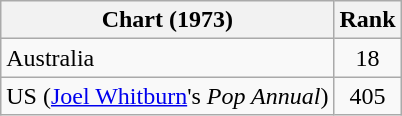<table class="wikitable">
<tr>
<th align="left">Chart (1973)</th>
<th style="text-align:center;">Rank</th>
</tr>
<tr>
<td>Australia</td>
<td style="text-align:center;">18</td>
</tr>
<tr>
<td>US (<a href='#'>Joel Whitburn</a>'s <em>Pop Annual</em>)</td>
<td style="text-align:center;">405</td>
</tr>
</table>
